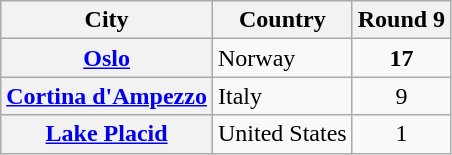<table class="wikitable plainrowheaders">
<tr>
<th scope=col>City</th>
<th scope=col>Country</th>
<th scope=col>Round 9</th>
</tr>
<tr>
<th scope=row><a href='#'>Oslo</a></th>
<td> Norway</td>
<td style="text-align:center;"><strong>17</strong></td>
</tr>
<tr>
<th scope=row><a href='#'>Cortina d'Ampezzo</a></th>
<td> Italy</td>
<td style="text-align:center;">9</td>
</tr>
<tr>
<th scope=row><a href='#'>Lake Placid</a></th>
<td> United States</td>
<td style="text-align:center;">1</td>
</tr>
</table>
